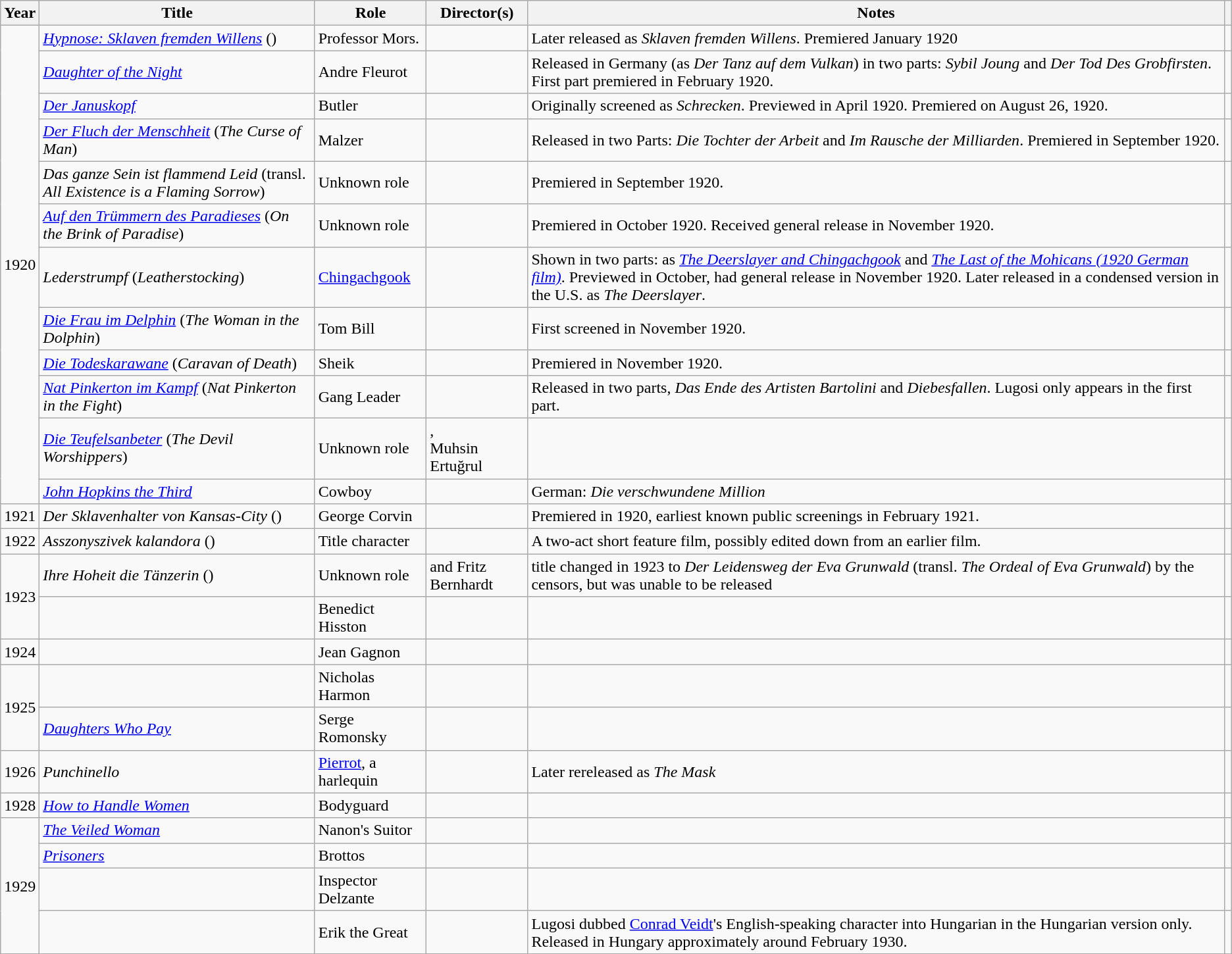<table class="wikitable plainrowheaders sortable">
<tr>
<th scope="col">Year</th>
<th scope="col">Title</th>
<th scope="col">Role</th>
<th scope="col">Director(s)</th>
<th scope="col" class="unsortable">Notes</th>
<th scope=col class="unsortable"></th>
</tr>
<tr>
<td rowspan="12">1920 </td>
<td><em><a href='#'>Hypnose: Sklaven fremden Willens</a></em> ()</td>
<td>Professor Mors.</td>
<td></td>
<td>Later released as <em>Sklaven fremden Willens</em>. Premiered January 1920</td>
<td style="text-align:center;"></td>
</tr>
<tr>
<td><em><a href='#'>Daughter of the Night</a></em></td>
<td>Andre Fleurot</td>
<td></td>
<td>Released in Germany (as <em>Der Tanz auf dem Vulkan</em>) in two parts: <em>Sybil Joung</em> and <em>Der Tod Des Grobfirsten</em>. First part premiered in February 1920.</td>
<td style="text-align:center;"></td>
</tr>
<tr>
<td><em><a href='#'>Der Januskopf</a></em></td>
<td>Butler</td>
<td></td>
<td>Originally screened as <em>Schrecken</em>. Previewed in April 1920. Premiered on August 26, 1920.</td>
<td style="text-align:center;"></td>
</tr>
<tr>
<td><em><a href='#'>Der Fluch der Menschheit</a></em> (<em>The Curse of Man</em>)</td>
<td>Malzer</td>
<td></td>
<td>Released in two Parts: <em>Die Tochter der Arbeit</em> and <em>Im Rausche der Milliarden</em>. Premiered in September 1920.</td>
<td style="text-align:center;"></td>
</tr>
<tr>
<td><em>Das ganze Sein ist flammend Leid</em> (transl. <em>All Existence is a Flaming Sorrow</em>)</td>
<td>Unknown role</td>
<td></td>
<td>Premiered in September 1920.</td>
<td style="text-align:center;"></td>
</tr>
<tr>
<td><em><a href='#'>Auf den Trümmern des Paradieses</a></em> (<em>On the Brink of Paradise</em>)</td>
<td>Unknown role</td>
<td></td>
<td>Premiered in October 1920. Received general release in November 1920.</td>
<td style="text-align:center;"></td>
</tr>
<tr>
<td><em>Lederstrumpf</em> (<em>Leatherstocking</em>)</td>
<td><a href='#'>Chingachgook</a></td>
<td></td>
<td>Shown in two parts: as <em><a href='#'>The Deerslayer and Chingachgook</a></em> and <em><a href='#'>The Last of the Mohicans (1920 German film)</a></em>. Previewed in October, had general release in November 1920. Later released in a condensed version in the U.S. as <em>The Deerslayer</em>.</td>
<td style="text-align:center;"></td>
</tr>
<tr>
<td><em><a href='#'>Die Frau im Delphin</a></em> (<em>The Woman in the Dolphin</em>)</td>
<td>Tom Bill</td>
<td></td>
<td>First screened in November 1920.</td>
<td style="text-align:center;"></td>
</tr>
<tr>
<td><em><a href='#'>Die Todeskarawane</a></em> (<em>Caravan of Death</em>)</td>
<td>Sheik</td>
<td></td>
<td>Premiered in November 1920.</td>
<td style="text-align:center;"></td>
</tr>
<tr>
<td><em><a href='#'>Nat Pinkerton im Kampf</a></em> (<em>Nat Pinkerton in the Fight</em>)</td>
<td>Gang Leader</td>
<td></td>
<td>Released in two parts, <em>Das Ende des Artisten Bartolini</em> and <em>Diebesfallen</em>. Lugosi only appears in the first part.</td>
<td style="text-align:center;"></td>
</tr>
<tr>
<td><em><a href='#'>Die Teufelsanbeter</a></em> (<em>The Devil Worshippers</em>)</td>
<td>Unknown role</td>
<td>,<br>Muhsin Ertuğrul</td>
<td></td>
<td></td>
</tr>
<tr>
<td><em><a href='#'>John Hopkins the Third</a></em></td>
<td>Cowboy</td>
<td></td>
<td>German: <em>Die verschwundene Million</em></td>
<td style="text-align:center;"></td>
</tr>
<tr>
<td>1921</td>
<td><em>Der Sklavenhalter von Kansas-City</em> ()</td>
<td>George Corvin</td>
<td></td>
<td>Premiered in 1920, earliest known public screenings in February 1921.</td>
<td style="text-align:center;"></td>
</tr>
<tr>
<td>1922</td>
<td><em>Asszonyszivek kalandora</em> ()</td>
<td>Title character</td>
<td></td>
<td>A two-act short feature film, possibly edited down from an earlier film.</td>
<td style="text-align:center;"></td>
</tr>
<tr>
<td rowspan="2">1923</td>
<td><em>Ihre Hoheit die Tänzerin</em> ()</td>
<td>Unknown role</td>
<td> and Fritz Bernhardt</td>
<td>title changed in 1923 to <em>Der Leidensweg der Eva Grunwald</em> (transl. <em>The Ordeal of Eva Grunwald</em>) by the censors, but was unable to be released</td>
<td style="text-align:center;"></td>
</tr>
<tr>
<td rowspan="1"></td>
<td>Benedict Hisston</td>
<td></td>
<td></td>
<td style="text-align:center;"></td>
</tr>
<tr>
<td>1924</td>
<td rowspan="1"></td>
<td>Jean Gagnon</td>
<td></td>
<td></td>
<td style="text-align:center;"></td>
</tr>
<tr>
<td rowspan="2">1925</td>
<td></td>
<td>Nicholas Harmon</td>
<td></td>
<td></td>
<td style="text-align:center;"></td>
</tr>
<tr>
<td><em><a href='#'>Daughters Who Pay</a></em></td>
<td>Serge Romonsky</td>
<td></td>
<td></td>
<td style="text-align:center;"></td>
</tr>
<tr>
<td>1926</td>
<td rowspan="1"><em>Punchinello</em></td>
<td><a href='#'>Pierrot</a>, a harlequin</td>
<td></td>
<td>Later rereleased as <em>The Mask</em></td>
<td></td>
</tr>
<tr>
<td>1928</td>
<td rowspan="1"><em><a href='#'>How to Handle Women</a></em></td>
<td>Bodyguard</td>
<td></td>
<td></td>
<td style="text-align:center;"></td>
</tr>
<tr>
<td rowspan="4">1929</td>
<td><em><a href='#'>The Veiled Woman</a></em></td>
<td>Nanon's Suitor</td>
<td></td>
<td></td>
<td style="text-align:center;"></td>
</tr>
<tr>
<td><em><a href='#'>Prisoners</a></em></td>
<td>Brottos</td>
<td></td>
<td></td>
<td style="text-align:center;"></td>
</tr>
<tr>
<td></td>
<td>Inspector Delzante</td>
<td></td>
<td></td>
<td style="text-align:center;"></td>
</tr>
<tr>
<td></td>
<td>Erik the Great</td>
<td></td>
<td>Lugosi dubbed <a href='#'>Conrad Veidt</a>'s English-speaking character into Hungarian in the Hungarian version only. Released in Hungary approximately around February 1930.</td>
<td style="text-align:center;"></td>
</tr>
<tr>
</tr>
</table>
